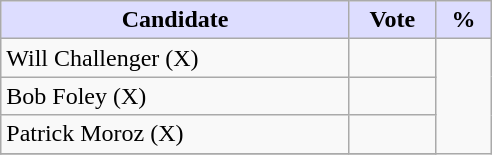<table class="wikitable">
<tr>
<th style="background:#ddf; width:225px;">Candidate</th>
<th style="background:#ddf; width:50px;">Vote</th>
<th style="background:#ddf; width:30px;">%</th>
</tr>
<tr>
<td>Will Challenger (X)</td>
<td></td>
</tr>
<tr>
<td>Bob Foley (X)</td>
<td></td>
</tr>
<tr>
<td>Patrick Moroz (X)</td>
<td></td>
</tr>
<tr>
</tr>
</table>
